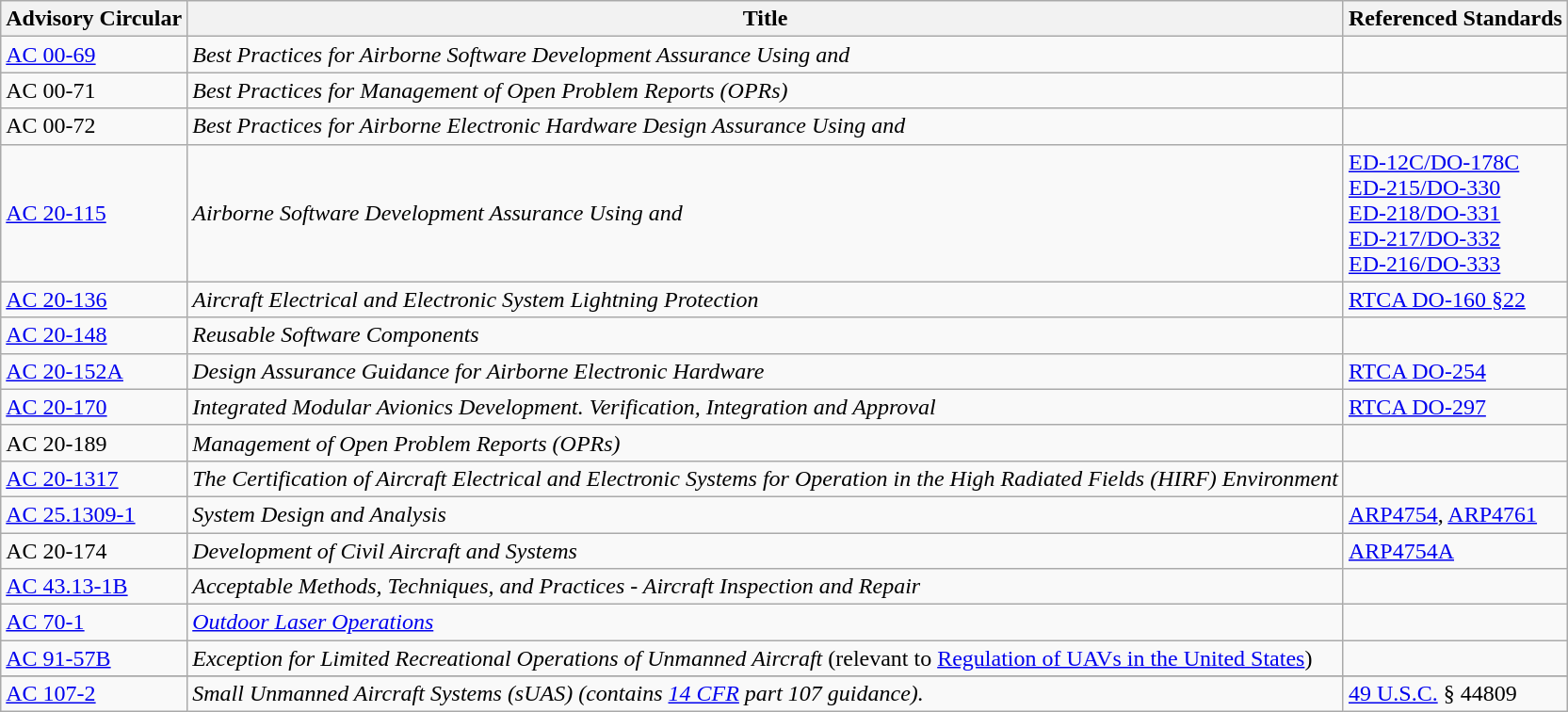<table class="wikitable" style="text-align:left;">
<tr>
<th>Advisory Circular</th>
<th>Title</th>
<th>Referenced Standards</th>
</tr>
<tr>
<td><a href='#'>AC 00-69</a></td>
<td><em>Best Practices for Airborne Software Development Assurance Using  and </em></td>
<td></td>
</tr>
<tr>
<td>AC 00-71</td>
<td><em>Best Practices for Management of Open Problem Reports (OPRs)</em></td>
<td></td>
</tr>
<tr>
<td>AC 00-72</td>
<td><em>Best Practices for Airborne Electronic Hardware Design Assurance Using  and </em></td>
<td></td>
</tr>
<tr>
<td><a href='#'>AC 20-115</a></td>
<td><em>Airborne Software Development Assurance Using  and </em></td>
<td><a href='#'>ED-12C/DO-178C</a><br><a href='#'>ED-215/DO-330</a><br><a href='#'>ED-218/DO-331</a><br><a href='#'>ED-217/DO-332</a><br><a href='#'>ED-216/DO-333</a></td>
</tr>
<tr>
<td><a href='#'>AC 20-136</a></td>
<td><em>Aircraft Electrical and Electronic System Lightning Protection</em></td>
<td style="white-space: nowrap;"><a href='#'>RTCA DO-160 §22</a></td>
</tr>
<tr>
<td><a href='#'>AC 20-148</a></td>
<td><em>Reusable Software Components</em></td>
<td></td>
</tr>
<tr>
<td><a href='#'>AC 20-152A</a></td>
<td><em>Design Assurance Guidance for Airborne Electronic Hardware</em></td>
<td><a href='#'>RTCA DO-254</a></td>
</tr>
<tr>
<td><a href='#'>AC 20-170</a></td>
<td><em>Integrated Modular Avionics Development. Verification, Integration and Approval</em></td>
<td><a href='#'>RTCA DO-297</a></td>
</tr>
<tr>
<td>AC 20-189</td>
<td><em> Management of Open Problem Reports (OPRs)</em></td>
<td></td>
</tr>
<tr>
<td><a href='#'>AC 20-1317</a></td>
<td><em>The Certification of Aircraft Electrical and Electronic Systems for Operation in the High Radiated Fields (HIRF) Environment</em></td>
<td></td>
</tr>
<tr>
<td style="white-space: nowrap;"><a href='#'>AC 25.1309-1</a></td>
<td><em>System Design and Analysis</em></td>
<td style="white-space: nowrap;"><a href='#'>ARP4754</a>, <a href='#'>ARP4761</a></td>
</tr>
<tr>
<td style="white-space: nowrap;">AC 20-174</td>
<td><em>Development of Civil Aircraft and Systems</em></td>
<td style="white-space: nowrap;"><a href='#'>ARP4754A</a></td>
</tr>
<tr>
<td><a href='#'>AC 43.13-1B</a></td>
<td><em>Acceptable Methods, Techniques, and Practices - Aircraft Inspection and Repair</em></td>
<td></td>
</tr>
<tr>
<td><a href='#'>AC 70-1</a></td>
<td><em><a href='#'>Outdoor Laser Operations</a></em></td>
<td></td>
</tr>
<tr>
<td><a href='#'>AC 91-57B</a></td>
<td><em>Exception for Limited Recreational Operations of Unmanned Aircraft</em> (relevant to <a href='#'>Regulation of UAVs in the United States</a>)</td>
<td></td>
</tr>
<tr>
</tr>
<tr>
<td><a href='#'>AC 107-2</a></td>
<td><em>Small Unmanned Aircraft Systems (sUAS) (contains <a href='#'>14 CFR</a> part 107 guidance).</td>
<td style="white-space: nowrap;"><a href='#'>49 U.S.C.</a> § 44809</td>
</tr>
</table>
